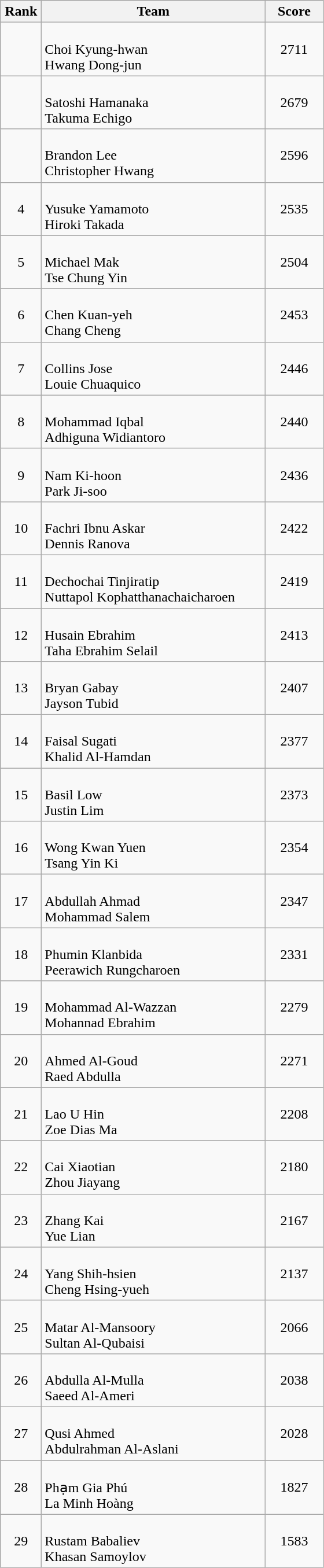<table class=wikitable style="text-align:center">
<tr>
<th width=40>Rank</th>
<th width=250>Team</th>
<th width=60>Score</th>
</tr>
<tr>
<td></td>
<td align=left><br>Choi Kyung-hwan<br>Hwang Dong-jun</td>
<td>2711</td>
</tr>
<tr>
<td></td>
<td align=left><br>Satoshi Hamanaka<br>Takuma Echigo</td>
<td>2679</td>
</tr>
<tr>
<td></td>
<td align=left><br>Brandon Lee<br>Christopher Hwang</td>
<td>2596</td>
</tr>
<tr>
<td>4</td>
<td align=left><br>Yusuke Yamamoto<br>Hiroki Takada</td>
<td>2535</td>
</tr>
<tr>
<td>5</td>
<td align=left><br>Michael Mak<br>Tse Chung Yin</td>
<td>2504</td>
</tr>
<tr>
<td>6</td>
<td align=left><br>Chen Kuan-yeh<br>Chang Cheng</td>
<td>2453</td>
</tr>
<tr>
<td>7</td>
<td align=left><br>Collins Jose<br>Louie Chuaquico</td>
<td>2446</td>
</tr>
<tr>
<td>8</td>
<td align=left><br>Mohammad Iqbal<br>Adhiguna Widiantoro</td>
<td>2440</td>
</tr>
<tr>
<td>9</td>
<td align=left><br>Nam Ki-hoon<br>Park Ji-soo</td>
<td>2436</td>
</tr>
<tr>
<td>10</td>
<td align=left><br>Fachri Ibnu Askar<br>Dennis Ranova</td>
<td>2422</td>
</tr>
<tr>
<td>11</td>
<td align=left><br>Dechochai Tinjiratip<br>Nuttapol Kophatthanachaicharoen</td>
<td>2419</td>
</tr>
<tr>
<td>12</td>
<td align=left><br>Husain Ebrahim<br>Taha Ebrahim Selail</td>
<td>2413</td>
</tr>
<tr>
<td>13</td>
<td align=left><br>Bryan Gabay<br>Jayson Tubid</td>
<td>2407</td>
</tr>
<tr>
<td>14</td>
<td align=left><br>Faisal Sugati<br>Khalid Al-Hamdan</td>
<td>2377</td>
</tr>
<tr>
<td>15</td>
<td align=left><br>Basil Low<br>Justin Lim</td>
<td>2373</td>
</tr>
<tr>
<td>16</td>
<td align=left><br>Wong Kwan Yuen<br>Tsang Yin Ki</td>
<td>2354</td>
</tr>
<tr>
<td>17</td>
<td align=left><br>Abdullah Ahmad<br>Mohammad Salem</td>
<td>2347</td>
</tr>
<tr>
<td>18</td>
<td align=left><br>Phumin Klanbida<br>Peerawich Rungcharoen</td>
<td>2331</td>
</tr>
<tr>
<td>19</td>
<td align=left><br>Mohammad Al-Wazzan<br>Mohannad Ebrahim</td>
<td>2279</td>
</tr>
<tr>
<td>20</td>
<td align=left><br>Ahmed Al-Goud<br>Raed Abdulla</td>
<td>2271</td>
</tr>
<tr>
<td>21</td>
<td align=left><br>Lao U Hin<br>Zoe Dias Ma</td>
<td>2208</td>
</tr>
<tr>
<td>22</td>
<td align=left><br>Cai Xiaotian<br>Zhou Jiayang</td>
<td>2180</td>
</tr>
<tr>
<td>23</td>
<td align=left><br>Zhang Kai<br>Yue Lian</td>
<td>2167</td>
</tr>
<tr>
<td>24</td>
<td align=left><br>Yang Shih-hsien<br>Cheng Hsing-yueh</td>
<td>2137</td>
</tr>
<tr>
<td>25</td>
<td align=left><br>Matar Al-Mansoory<br>Sultan Al-Qubaisi</td>
<td>2066</td>
</tr>
<tr>
<td>26</td>
<td align=left><br>Abdulla Al-Mulla<br>Saeed Al-Ameri</td>
<td>2038</td>
</tr>
<tr>
<td>27</td>
<td align=left><br>Qusi Ahmed<br>Abdulrahman Al-Aslani</td>
<td>2028</td>
</tr>
<tr>
<td>28</td>
<td align=left><br>Phạm Gia Phú<br>La Minh Hoàng</td>
<td>1827</td>
</tr>
<tr>
<td>29</td>
<td align=left><br>Rustam Babaliev<br>Khasan Samoylov</td>
<td>1583</td>
</tr>
</table>
